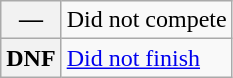<table class="wikitable">
<tr>
<th scope="row">—</th>
<td>Did not compete</td>
</tr>
<tr>
<th scope="row">DNF</th>
<td><a href='#'>Did not finish</a></td>
</tr>
</table>
